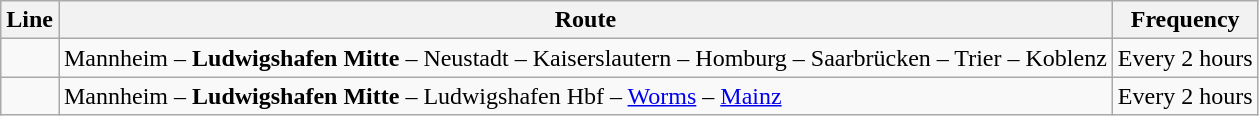<table class="wikitable">
<tr>
<th>Line</th>
<th>Route</th>
<th>Frequency</th>
</tr>
<tr>
<td></td>
<td>Mannheim – <strong>Ludwigshafen Mitte</strong> – Neustadt – Kaiserslautern – Homburg – Saarbrücken – Trier – Koblenz</td>
<td>Every 2 hours</td>
</tr>
<tr>
<td></td>
<td>Mannheim – <strong>Ludwigshafen Mitte</strong> – Ludwigshafen Hbf – <a href='#'>Worms</a> – <a href='#'>Mainz</a></td>
<td>Every 2 hours</td>
</tr>
</table>
